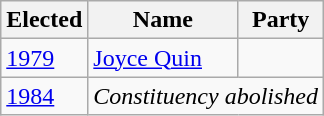<table class="wikitable">
<tr>
<th>Elected</th>
<th>Name</th>
<th colspan=2>Party</th>
</tr>
<tr>
<td><a href='#'>1979</a></td>
<td><a href='#'>Joyce Quin</a></td>
<td></td>
</tr>
<tr>
<td><a href='#'>1984</a></td>
<td colspan="3"><em>Constituency abolished</em></td>
</tr>
</table>
